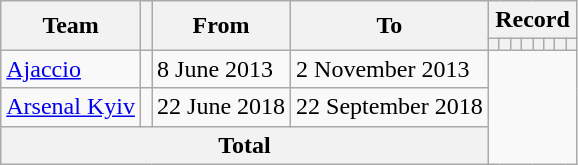<table class="wikitable" style="text-align: center">
<tr>
<th rowspan="2">Team</th>
<th rowspan="2"></th>
<th rowspan="2">From</th>
<th rowspan="2">To</th>
<th colspan="8">Record</th>
</tr>
<tr>
<th></th>
<th></th>
<th></th>
<th></th>
<th></th>
<th></th>
<th></th>
<th></th>
</tr>
<tr>
<td align=left><a href='#'>Ajaccio</a></td>
<td></td>
<td align=left>8 June 2013</td>
<td align=left>2 November 2013<br></td>
</tr>
<tr>
<td align=left><a href='#'>Arsenal Kyiv</a></td>
<td></td>
<td align=left>22 June 2018</td>
<td align=left>22 September 2018<br></td>
</tr>
<tr>
<th colspan="4">Total<br></th>
</tr>
</table>
